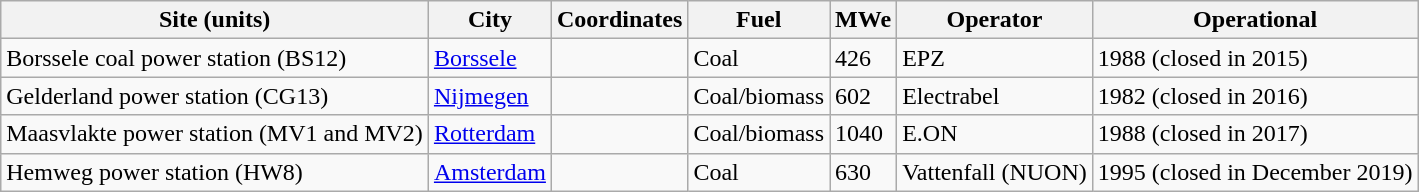<table class="wikitable sortable">
<tr>
<th>Site (units)</th>
<th>City</th>
<th>Coordinates</th>
<th>Fuel</th>
<th>MWe</th>
<th>Operator</th>
<th>Operational</th>
</tr>
<tr>
<td>Borssele coal power station (BS12)</td>
<td><a href='#'>Borssele</a></td>
<td></td>
<td>Coal</td>
<td>426</td>
<td>EPZ</td>
<td>1988 (closed in 2015)</td>
</tr>
<tr>
<td>Gelderland power station (CG13)</td>
<td><a href='#'>Nijmegen</a></td>
<td></td>
<td>Coal/biomass</td>
<td>602</td>
<td>Electrabel</td>
<td>1982 (closed in 2016)</td>
</tr>
<tr>
<td>Maasvlakte power station (MV1 and MV2)</td>
<td><a href='#'>Rotterdam</a></td>
<td></td>
<td>Coal/biomass</td>
<td>1040</td>
<td>E.ON</td>
<td>1988 (closed in 2017)</td>
</tr>
<tr>
<td>Hemweg power station (HW8)</td>
<td><a href='#'>Amsterdam</a></td>
<td></td>
<td>Coal</td>
<td>630</td>
<td>Vattenfall (NUON)</td>
<td>1995 (closed in December 2019)</td>
</tr>
</table>
